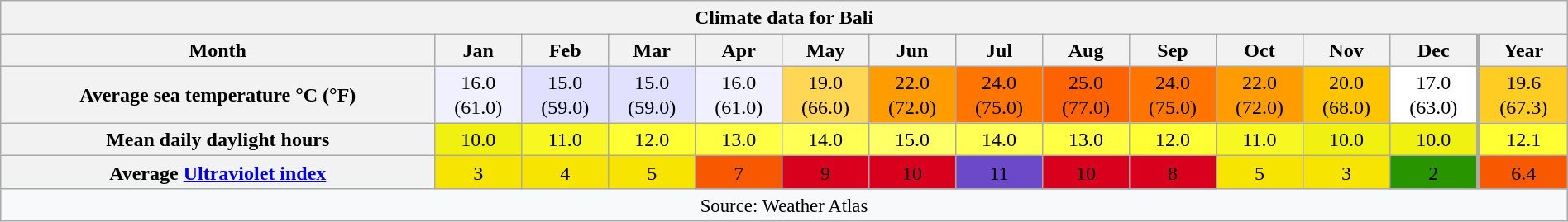<table style="width:100%;text-align:center;line-height:1.2em;margin-left:auto;margin-right:auto" class="wikitable mw-collapsible">
<tr>
<th Colspan=14>Climate data for Bali</th>
</tr>
<tr>
<th>Month</th>
<th>Jan</th>
<th>Feb</th>
<th>Mar</th>
<th>Apr</th>
<th>May</th>
<th>Jun</th>
<th>Jul</th>
<th>Aug</th>
<th>Sep</th>
<th>Oct</th>
<th>Nov</th>
<th>Dec</th>
<th style="border-left-width:medium">Year</th>
</tr>
<tr>
<th>Average sea temperature °C (°F)</th>
<td style="background:#F0F0FF;color:#000000;">16.0<br>(61.0)</td>
<td style="background:#E1E1FF;color:#000000;">15.0<br>(59.0)</td>
<td style="background:#E1E1FF;color:#000000;">15.0<br>(59.0)</td>
<td style="background:#F0F0FF;color:#000000;">16.0<br>(61.0)</td>
<td style="background:#FFD755;color:#000000;">19.0<br>(66.0)</td>
<td style="background:#FF9C00;color:#000000;">22.0<br>(72.0)</td>
<td style="background:#FF7500;color:#000000;">24.0<br>(75.0)</td>
<td style="background:#FF6200;color:#000000;">25.0<br>(77.0)</td>
<td style="background:#FF7500;color:#000000;">24.0<br>(75.0)</td>
<td style="background:#FF9C00;color:#000000;">22.0<br>(72.0)</td>
<td style="background:#FFC400;color:#000000;">20.0<br>(68.0)</td>
<td style="background:#FFFFFF;color:#000000;">17.0<br>(63.0)</td>
<td style="background:#FFCC23;color:#000000;border-left-width:medium">19.6<br>(67.3)</td>
</tr>
<tr>
<th>Mean daily daylight hours</th>
<td style="background:#F0F011;color:#000000;">10.0</td>
<td style="background:#F7F722;color:#000000;">11.0</td>
<td style="background:#FFFF33;color:#000000;">12.0</td>
<td style="background:#FFFF44;color:#000000;">13.0</td>
<td style="background:#FFFF55;color:#000000;">14.0</td>
<td style="background:#FFFF66;color:#000000;">15.0</td>
<td style="background:#FFFF55;color:#000000;">14.0</td>
<td style="background:#FFFF44;color:#000000;">13.0</td>
<td style="background:#FFFF33;color:#000000;">12.0</td>
<td style="background:#F7F722;color:#000000;">11.0</td>
<td style="background:#F0F011;color:#000000;">10.0</td>
<td style="background:#F0F011;color:#000000;">10.0</td>
<td style="background:#FFFF34;color:#000000;border-left-width:medium">12.1</td>
</tr>
<tr>
<th>Average <a href='#'>Ultraviolet index</a></th>
<td style="background:#f7e400;color:#000000;">3</td>
<td style="background:#f7e400;color:#000000;">4</td>
<td style="background:#f7e400;color:#000000;">5</td>
<td style="background:#f85900;color:#000000;">7</td>
<td style="background:#d8001d;color:#000000;">9</td>
<td style="background:#d8001d;color:#000000;">10</td>
<td style="background:#6b49c8;color:#000000;">11</td>
<td style="background:#d8001d;color:#000000;">10</td>
<td style="background:#d8001d;color:#000000;">8</td>
<td style="background:#f7e400;color:#000000;">5</td>
<td style="background:#f7e400;color:#000000;">3</td>
<td style="background:#289500;color:#000000;">2</td>
<td style="background:#f85900;color:#000000;border-left-width:medium">6.4</td>
</tr>
<tr>
<th Colspan=14 style="background:#f8f9fa;font-weight:normal;font-size:95%;">Source: Weather Atlas </th>
</tr>
</table>
